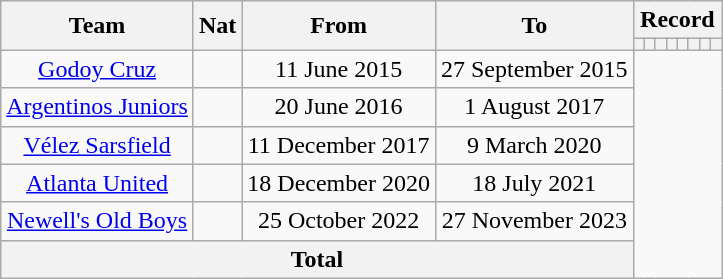<table class="wikitable" style="text-align: center">
<tr>
<th rowspan="2">Team</th>
<th rowspan="2">Nat</th>
<th rowspan="2">From</th>
<th rowspan="2">To</th>
<th colspan="8">Record</th>
</tr>
<tr>
<th></th>
<th></th>
<th></th>
<th></th>
<th></th>
<th></th>
<th></th>
<th></th>
</tr>
<tr align=center>
<td align=center><a href='#'>Godoy Cruz</a></td>
<td></td>
<td align=center>11 June 2015</td>
<td align=center>27 September 2015<br></td>
</tr>
<tr align=center>
<td align=center><a href='#'>Argentinos Juniors</a></td>
<td></td>
<td align=center>20 June 2016</td>
<td align=center>1 August 2017<br></td>
</tr>
<tr align=center>
<td align=center><a href='#'>Vélez Sarsfield</a></td>
<td></td>
<td align=center>11 December 2017</td>
<td align=center>9 March 2020<br></td>
</tr>
<tr align=center>
<td align=center><a href='#'>Atlanta United</a></td>
<td></td>
<td align=center>18 December 2020</td>
<td align=center>18 July 2021<br></td>
</tr>
<tr align=center>
<td align=center><a href='#'>Newell's Old Boys</a></td>
<td></td>
<td align=center>25 October 2022</td>
<td align=center>27 November 2023<br></td>
</tr>
<tr align=center>
<th colspan="4">Total<br></th>
</tr>
</table>
